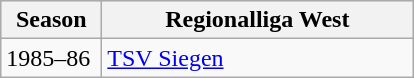<table class="wikitable">
<tr align="center" bgcolor="#dfdfdf">
<th width="60">Season</th>
<th width="200">Regionalliga West</th>
</tr>
<tr>
<td>1985–86</td>
<td><a href='#'>TSV Siegen</a></td>
</tr>
</table>
